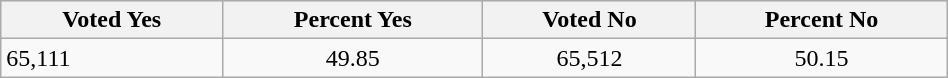<table class="wikitable" width="50%">
<tr bgcolor="#eeeeee">
<th>Voted Yes</th>
<th>Percent Yes</th>
<th>Voted No</th>
<th>Percent No</th>
</tr>
<tr align="center">
<td align="left">65,111</td>
<td>49.85</td>
<td>65,512</td>
<td>50.15</td>
</tr>
</table>
